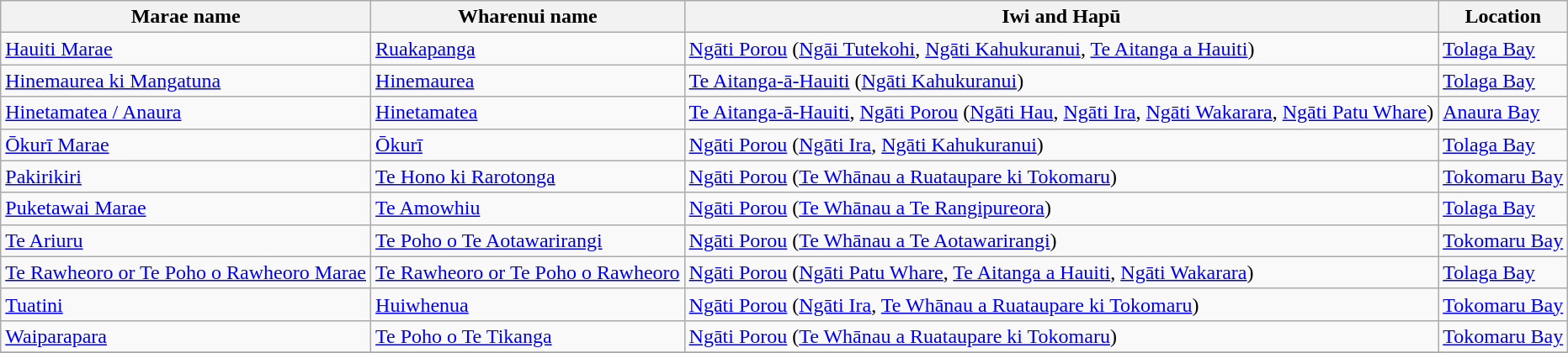<table class="wikitable sortable">
<tr>
<th>Marae name</th>
<th>Wharenui name</th>
<th>Iwi and Hapū</th>
<th>Location</th>
</tr>
<tr>
<td><a href='#'>Hauiti Marae</a></td>
<td><a href='#'>Ruakapanga</a></td>
<td><a href='#'>Ngāti Porou</a> (<a href='#'>Ngāi Tutekohi</a>, <a href='#'>Ngāti Kahukuranui</a>, <a href='#'>Te Aitanga a Hauiti</a>)</td>
<td><a href='#'>Tolaga Bay</a></td>
</tr>
<tr>
<td><a href='#'>Hinemaurea ki Mangatuna</a></td>
<td><a href='#'>Hinemaurea</a></td>
<td><a href='#'>Te Aitanga-ā-Hauiti</a> (<a href='#'>Ngāti Kahukuranui</a>)</td>
<td><a href='#'>Tolaga Bay</a></td>
</tr>
<tr>
<td><a href='#'>Hinetamatea / Anaura</a></td>
<td><a href='#'>Hinetamatea</a></td>
<td><a href='#'>Te Aitanga-ā-Hauiti</a>, <a href='#'>Ngāti Porou</a> (<a href='#'>Ngāti Hau</a>, <a href='#'>Ngāti Ira</a>, <a href='#'>Ngāti Wakarara</a>, <a href='#'>Ngāti Patu Whare</a>)</td>
<td><a href='#'>Anaura Bay</a></td>
</tr>
<tr>
<td><a href='#'>Ōkurī Marae</a></td>
<td><a href='#'>Ōkurī</a></td>
<td><a href='#'>Ngāti Porou</a> (<a href='#'>Ngāti Ira</a>, <a href='#'>Ngāti Kahukuranui</a>)</td>
<td><a href='#'>Tolaga Bay</a></td>
</tr>
<tr>
<td><a href='#'>Pakirikiri</a></td>
<td><a href='#'>Te Hono ki Rarotonga</a></td>
<td><a href='#'>Ngāti Porou</a> (<a href='#'>Te Whānau a Ruataupare ki Tokomaru</a>)</td>
<td><a href='#'>Tokomaru Bay</a></td>
</tr>
<tr>
<td><a href='#'>Puketawai Marae</a></td>
<td><a href='#'>Te Amowhiu</a></td>
<td><a href='#'>Ngāti Porou</a> (<a href='#'>Te Whānau a Te Rangipureora</a>)</td>
<td><a href='#'>Tolaga Bay</a></td>
</tr>
<tr>
<td><a href='#'>Te Ariuru</a></td>
<td><a href='#'>Te Poho o Te Aotawarirangi</a></td>
<td><a href='#'>Ngāti Porou</a> (<a href='#'>Te Whānau a Te Aotawarirangi</a>)</td>
<td><a href='#'>Tokomaru Bay</a></td>
</tr>
<tr>
<td><a href='#'>Te Rawheoro or Te Poho o Rawheoro Marae</a></td>
<td><a href='#'>Te Rawheoro or Te Poho o Rawheoro</a></td>
<td><a href='#'>Ngāti Porou</a> (<a href='#'>Ngāti Patu Whare</a>, <a href='#'>Te Aitanga a Hauiti</a>, <a href='#'>Ngāti Wakarara</a>)</td>
<td><a href='#'>Tolaga Bay</a></td>
</tr>
<tr>
<td><a href='#'>Tuatini</a></td>
<td><a href='#'>Huiwhenua</a></td>
<td><a href='#'>Ngāti Porou</a> (<a href='#'>Ngāti Ira</a>, <a href='#'>Te Whānau a Ruataupare ki Tokomaru</a>)</td>
<td><a href='#'>Tokomaru Bay</a></td>
</tr>
<tr>
<td><a href='#'>Waiparapara</a></td>
<td><a href='#'>Te Poho o Te Tikanga</a></td>
<td><a href='#'>Ngāti Porou</a> (<a href='#'>Te Whānau a Ruataupare ki Tokomaru</a>)</td>
<td><a href='#'>Tokomaru Bay</a></td>
</tr>
<tr>
</tr>
</table>
